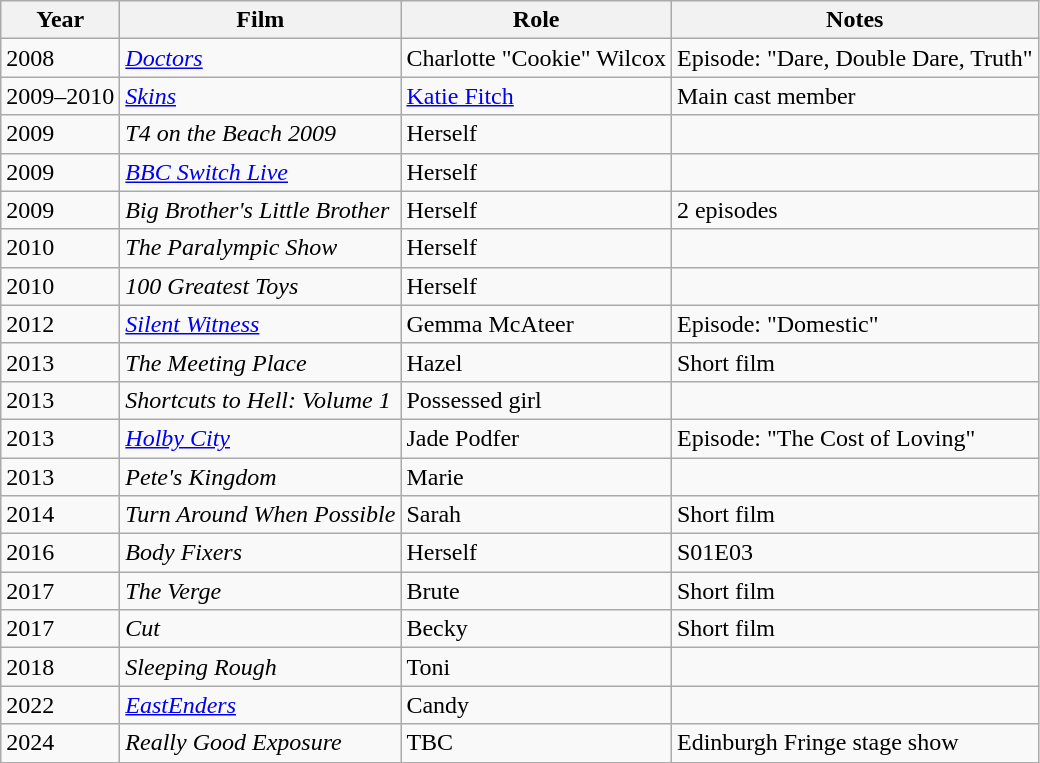<table class="wikitable">
<tr>
<th>Year</th>
<th>Film</th>
<th>Role</th>
<th>Notes</th>
</tr>
<tr>
<td>2008</td>
<td><em><a href='#'>Doctors</a></em></td>
<td>Charlotte "Cookie" Wilcox</td>
<td>Episode: "Dare, Double Dare, Truth"</td>
</tr>
<tr>
<td>2009–2010</td>
<td><em><a href='#'>Skins</a></em></td>
<td><a href='#'>Katie Fitch</a></td>
<td>Main cast member</td>
</tr>
<tr>
<td>2009</td>
<td><em>T4 on the Beach 2009</em></td>
<td>Herself</td>
<td></td>
</tr>
<tr>
<td>2009</td>
<td><em><a href='#'>BBC Switch Live</a></em></td>
<td>Herself</td>
<td></td>
</tr>
<tr>
<td>2009</td>
<td><em>Big Brother's Little Brother</em></td>
<td>Herself</td>
<td>2 episodes</td>
</tr>
<tr>
<td>2010</td>
<td><em>The Paralympic Show</em></td>
<td>Herself</td>
<td></td>
</tr>
<tr>
<td>2010</td>
<td><em>100 Greatest Toys</em></td>
<td>Herself</td>
<td></td>
</tr>
<tr>
<td>2012</td>
<td><em> <a href='#'>Silent Witness</a></em></td>
<td>Gemma McAteer</td>
<td>Episode: "Domestic"</td>
</tr>
<tr>
<td>2013</td>
<td><em>The Meeting Place</em></td>
<td>Hazel</td>
<td>Short film</td>
</tr>
<tr>
<td>2013</td>
<td><em>Shortcuts to Hell: Volume 1</em></td>
<td>Possessed girl</td>
<td></td>
</tr>
<tr>
<td>2013</td>
<td><em><a href='#'>Holby City</a></em></td>
<td>Jade Podfer</td>
<td>Episode: "The Cost of Loving"</td>
</tr>
<tr>
<td>2013</td>
<td><em>Pete's Kingdom</em></td>
<td>Marie</td>
<td></td>
</tr>
<tr>
<td>2014</td>
<td><em>Turn Around When Possible</em></td>
<td>Sarah</td>
<td>Short film</td>
</tr>
<tr>
<td>2016</td>
<td><em>Body Fixers</em></td>
<td>Herself</td>
<td>S01E03</td>
</tr>
<tr>
<td>2017</td>
<td><em>The Verge</em></td>
<td>Brute</td>
<td>Short film</td>
</tr>
<tr>
<td>2017</td>
<td><em>Cut</em></td>
<td>Becky</td>
<td>Short film</td>
</tr>
<tr>
<td>2018</td>
<td><em>Sleeping Rough</em></td>
<td>Toni</td>
<td></td>
</tr>
<tr>
<td>2022</td>
<td><em><a href='#'>EastEnders</a></em></td>
<td>Candy</td>
<td></td>
</tr>
<tr>
<td>2024</td>
<td><em>Really Good Exposure</em></td>
<td>TBC</td>
<td>Edinburgh Fringe stage show</td>
</tr>
</table>
